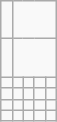<table class="wikitable" align="right">
<tr>
<td></td>
<td colspan="4" align="center"> </td>
</tr>
<tr>
<td></td>
<td colspan="4" align="center">  </td>
</tr>
<tr>
<td></td>
<td></td>
<td></td>
<td></td>
<td></td>
</tr>
<tr>
<td></td>
<td></td>
<td></td>
<td></td>
<td></td>
</tr>
<tr>
<td></td>
<td></td>
<td></td>
<td></td>
<td></td>
</tr>
<tr>
<td></td>
<td></td>
<td></td>
<td></td>
<td></td>
</tr>
</table>
